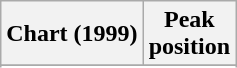<table class="wikitable sortable plainrowheaders" style="text-align:center">
<tr>
<th scope="col">Chart (1999)</th>
<th scope="col">Peak<br>position</th>
</tr>
<tr>
</tr>
<tr>
</tr>
<tr>
</tr>
</table>
